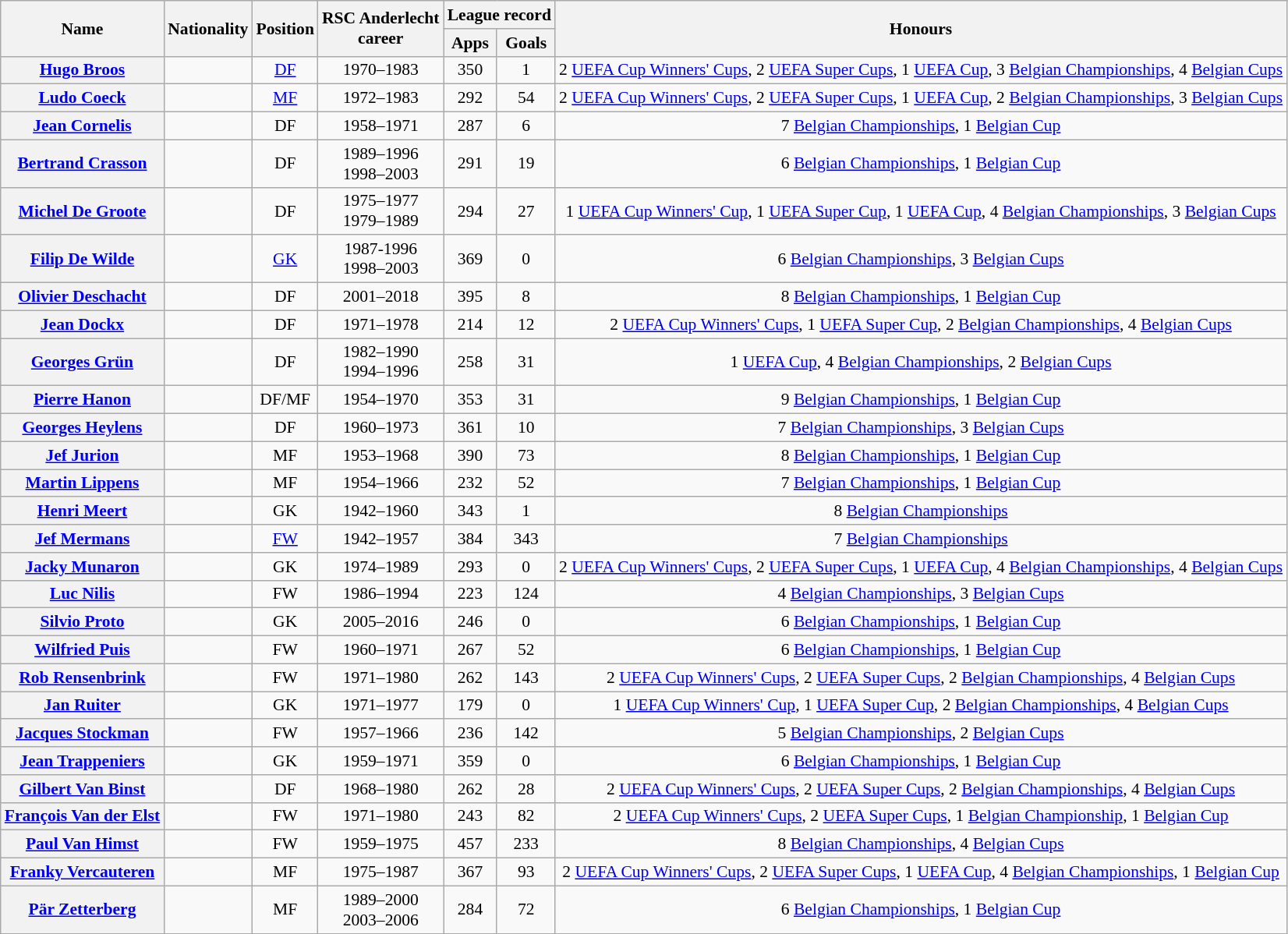<table class="wikitable plainrowheaders sortable" style="text-align: center;font-size:90%;">
<tr>
<th scope="col" rowspan="2">Name</th>
<th scope="col" rowspan="2">Nationality</th>
<th scope="col" rowspan="2">Position</th>
<th scope="col" rowspan="2">RSC Anderlecht<br>career</th>
<th scope="col" colspan="2">League record</th>
<th scope="col" rowspan="2">Honours</th>
</tr>
<tr>
<th>Apps</th>
<th>Goals</th>
</tr>
<tr>
<th scope="row" align="left"><a href='#'>Hugo Broos</a></th>
<td></td>
<td><a href='#'>DF</a></td>
<td>1970–1983</td>
<td>350</td>
<td>1</td>
<td>2 <a href='#'>UEFA Cup Winners' Cups</a>, 2 <a href='#'>UEFA Super Cups</a>, 1 <a href='#'>UEFA Cup</a>, 3 <a href='#'>Belgian Championships</a>, 4 <a href='#'>Belgian Cups</a></td>
</tr>
<tr>
<th scope="row" align="left"><a href='#'>Ludo Coeck</a></th>
<td></td>
<td><a href='#'>MF</a></td>
<td>1972–1983</td>
<td>292</td>
<td>54</td>
<td>2 <a href='#'>UEFA Cup Winners' Cups</a>, 2 <a href='#'>UEFA Super Cups</a>, 1 <a href='#'>UEFA Cup</a>, 2 <a href='#'>Belgian Championships</a>, 3 <a href='#'>Belgian Cups</a></td>
</tr>
<tr>
<th scope="row" align="left"><a href='#'>Jean Cornelis</a></th>
<td></td>
<td>DF</td>
<td>1958–1971</td>
<td>287</td>
<td>6</td>
<td>7 <a href='#'>Belgian Championships</a>, 1 <a href='#'>Belgian Cup</a></td>
</tr>
<tr>
<th scope="row" align="left"><a href='#'>Bertrand Crasson</a></th>
<td></td>
<td>DF</td>
<td>1989–1996<br>1998–2003</td>
<td>291</td>
<td>19</td>
<td>6 <a href='#'>Belgian Championships</a>, 1 <a href='#'>Belgian Cup</a></td>
</tr>
<tr>
<th scope="row" align="left"><a href='#'>Michel De Groote</a></th>
<td></td>
<td>DF</td>
<td>1975–1977<br>1979–1989</td>
<td>294</td>
<td>27</td>
<td>1 <a href='#'>UEFA Cup Winners' Cup</a>, 1 <a href='#'>UEFA Super Cup</a>, 1 <a href='#'>UEFA Cup</a>, 4 <a href='#'>Belgian Championships</a>, 3 <a href='#'>Belgian Cups</a></td>
</tr>
<tr>
<th scope="row" align="left"><a href='#'>Filip De Wilde</a></th>
<td></td>
<td><a href='#'>GK</a></td>
<td>1987-1996<br>1998–2003</td>
<td>369</td>
<td>0</td>
<td>6 <a href='#'>Belgian Championships</a>, 3 <a href='#'>Belgian Cups</a></td>
</tr>
<tr>
<th scope="row" align="left"><a href='#'>Olivier Deschacht</a></th>
<td></td>
<td>DF</td>
<td>2001–2018</td>
<td>395</td>
<td>8</td>
<td>8 <a href='#'>Belgian Championships</a>, 1 <a href='#'>Belgian Cup</a></td>
</tr>
<tr>
<th scope="row" align="left"><a href='#'>Jean Dockx</a></th>
<td></td>
<td>DF</td>
<td>1971–1978</td>
<td>214</td>
<td>12</td>
<td>2 <a href='#'>UEFA Cup Winners' Cups</a>, 1 <a href='#'>UEFA Super Cup</a>, 2 <a href='#'>Belgian Championships</a>, 4 <a href='#'>Belgian Cups</a></td>
</tr>
<tr>
<th scope="row" align="left"><a href='#'>Georges Grün</a></th>
<td></td>
<td>DF</td>
<td>1982–1990<br>1994–1996</td>
<td>258</td>
<td>31</td>
<td>1 <a href='#'>UEFA Cup</a>, 4 <a href='#'>Belgian Championships</a>, 2 <a href='#'>Belgian Cups</a></td>
</tr>
<tr>
<th scope="row" align="left"><a href='#'>Pierre Hanon</a></th>
<td></td>
<td>DF/MF</td>
<td>1954–1970</td>
<td>353</td>
<td>31</td>
<td>9 <a href='#'>Belgian Championships</a>, 1 <a href='#'>Belgian Cup</a></td>
</tr>
<tr>
<th scope="row" align="left"><a href='#'>Georges Heylens</a></th>
<td></td>
<td>DF</td>
<td>1960–1973</td>
<td>361</td>
<td>10</td>
<td>7 <a href='#'>Belgian Championships</a>, 3 <a href='#'>Belgian Cups</a></td>
</tr>
<tr>
<th scope="row" align="left"><a href='#'>Jef Jurion</a></th>
<td></td>
<td>MF</td>
<td>1953–1968</td>
<td>390</td>
<td>73</td>
<td>8 <a href='#'>Belgian Championships</a>, 1 <a href='#'>Belgian Cup</a></td>
</tr>
<tr>
<th scope="row" align="left"><a href='#'>Martin Lippens</a></th>
<td></td>
<td>MF</td>
<td>1954–1966</td>
<td>232</td>
<td>52</td>
<td>7 <a href='#'>Belgian Championships</a>, 1 <a href='#'>Belgian Cup</a></td>
</tr>
<tr>
<th scope="row" align="left"><a href='#'>Henri Meert</a></th>
<td></td>
<td>GK</td>
<td>1942–1960</td>
<td>343</td>
<td>1</td>
<td>8 <a href='#'>Belgian Championships</a></td>
</tr>
<tr>
<th scope="row" align="left"><a href='#'>Jef Mermans</a></th>
<td></td>
<td><a href='#'>FW</a></td>
<td>1942–1957</td>
<td>384</td>
<td>343</td>
<td>7 <a href='#'>Belgian Championships</a></td>
</tr>
<tr>
<th scope="row" align="left"><a href='#'>Jacky Munaron</a></th>
<td></td>
<td>GK</td>
<td>1974–1989</td>
<td>293</td>
<td>0</td>
<td>2 <a href='#'>UEFA Cup Winners' Cups</a>, 2 <a href='#'>UEFA Super Cups</a>, 1 <a href='#'>UEFA Cup</a>, 4 <a href='#'>Belgian Championships</a>, 4 <a href='#'>Belgian Cups</a></td>
</tr>
<tr>
<th scope="row" align="left"><a href='#'>Luc Nilis</a></th>
<td></td>
<td>FW</td>
<td>1986–1994</td>
<td>223</td>
<td>124</td>
<td>4 <a href='#'>Belgian Championships</a>, 3 <a href='#'>Belgian Cups</a></td>
</tr>
<tr>
<th scope="row" align="left"><a href='#'>Silvio Proto</a></th>
<td></td>
<td>GK</td>
<td>2005–2016</td>
<td>246</td>
<td>0</td>
<td>6 <a href='#'>Belgian Championships</a>, 1 <a href='#'>Belgian Cup</a></td>
</tr>
<tr>
<th scope="row" align="left"><a href='#'>Wilfried Puis</a></th>
<td></td>
<td>FW</td>
<td>1960–1971</td>
<td>267</td>
<td>52</td>
<td>6 <a href='#'>Belgian Championships</a>, 1 <a href='#'>Belgian Cup</a></td>
</tr>
<tr>
<th scope="row" align="left"><a href='#'>Rob Rensenbrink</a></th>
<td></td>
<td>FW</td>
<td>1971–1980</td>
<td>262</td>
<td>143</td>
<td>2 <a href='#'>UEFA Cup Winners' Cups</a>, 2 <a href='#'>UEFA Super Cups</a>, 2 <a href='#'>Belgian Championships</a>, 4 <a href='#'>Belgian Cups</a></td>
</tr>
<tr>
<th scope="row" align="left"><a href='#'>Jan Ruiter</a></th>
<td></td>
<td>GK</td>
<td>1971–1977</td>
<td>179</td>
<td>0</td>
<td>1 <a href='#'>UEFA Cup Winners' Cup</a>, 1 <a href='#'>UEFA Super Cup</a>, 2 <a href='#'>Belgian Championships</a>, 4 <a href='#'>Belgian Cups</a></td>
</tr>
<tr>
<th scope="row" align="left"><a href='#'>Jacques Stockman</a></th>
<td></td>
<td>FW</td>
<td>1957–1966</td>
<td>236</td>
<td>142</td>
<td>5 <a href='#'>Belgian Championships</a>, 2 <a href='#'>Belgian Cups</a></td>
</tr>
<tr>
<th scope="row" align="left"><a href='#'>Jean Trappeniers</a></th>
<td></td>
<td>GK</td>
<td>1959–1971</td>
<td>359</td>
<td>0</td>
<td>6 <a href='#'>Belgian Championships</a>, 1 <a href='#'>Belgian Cup</a></td>
</tr>
<tr>
<th scope="row" align="left"><a href='#'>Gilbert Van Binst</a></th>
<td></td>
<td>DF</td>
<td>1968–1980</td>
<td>262</td>
<td>28</td>
<td>2 <a href='#'>UEFA Cup Winners' Cups</a>, 2 <a href='#'>UEFA Super Cups</a>, 2 <a href='#'>Belgian Championships</a>, 4 <a href='#'>Belgian Cups</a></td>
</tr>
<tr>
<th scope="row" align="left"><a href='#'>François Van der Elst</a></th>
<td></td>
<td>FW</td>
<td>1971–1980</td>
<td>243</td>
<td>82</td>
<td>2 <a href='#'>UEFA Cup Winners' Cups</a>, 2 <a href='#'>UEFA Super Cups</a>, 1 <a href='#'>Belgian Championship</a>, 1 <a href='#'>Belgian Cup</a></td>
</tr>
<tr>
<th scope="row" align="left"><a href='#'>Paul Van Himst</a></th>
<td></td>
<td>FW</td>
<td>1959–1975</td>
<td>457</td>
<td>233</td>
<td>8 <a href='#'>Belgian Championships</a>, 4 <a href='#'>Belgian Cups</a></td>
</tr>
<tr>
<th scope="row" align="left"><a href='#'>Franky Vercauteren</a></th>
<td></td>
<td>MF</td>
<td>1975–1987</td>
<td>367</td>
<td>93</td>
<td>2 <a href='#'>UEFA Cup Winners' Cups</a>, 2 <a href='#'>UEFA Super Cups</a>, 1 <a href='#'>UEFA Cup</a>, 4 <a href='#'>Belgian Championships</a>, 1 <a href='#'>Belgian Cup</a></td>
</tr>
<tr>
<th scope="row" align="left"><a href='#'>Pär Zetterberg</a></th>
<td></td>
<td>MF</td>
<td>1989–2000<br>2003–2006</td>
<td>284</td>
<td>72</td>
<td>6 <a href='#'>Belgian Championships</a>, 1 <a href='#'>Belgian Cup</a></td>
</tr>
</table>
